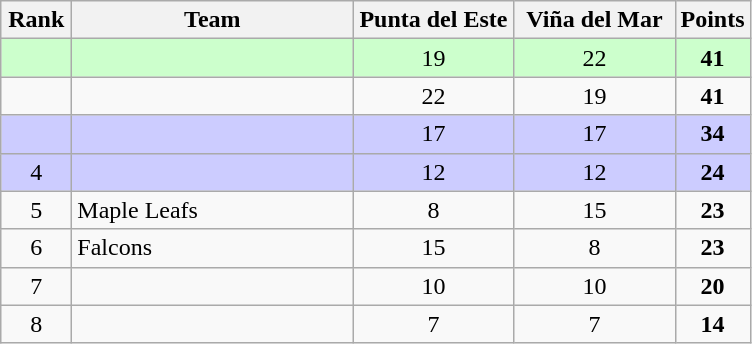<table class="wikitable" style="text-align: center;">
<tr>
<th width=40>Rank</th>
<th width=180>Team</th>
<th width=100>Punta del Este</th>
<th width=100>Viña del Mar</th>
<th width=40>Points</th>
</tr>
<tr bgcolor=ccffcc>
<td></td>
<td align=left></td>
<td>19</td>
<td>22</td>
<td><strong>41</strong></td>
</tr>
<tr>
<td></td>
<td align=left></td>
<td>22</td>
<td>19</td>
<td><strong>41</strong></td>
</tr>
<tr bgcolor=ccccff>
<td></td>
<td align=left></td>
<td>17</td>
<td>17</td>
<td><strong>34</strong></td>
</tr>
<tr bgcolor=ccccff>
<td>4</td>
<td align=left></td>
<td>12</td>
<td>12</td>
<td><strong>24</strong></td>
</tr>
<tr>
<td>5</td>
<td align=left> Maple Leafs</td>
<td>8</td>
<td>15</td>
<td><strong>23</strong></td>
</tr>
<tr>
<td>6</td>
<td align=left> Falcons</td>
<td>15</td>
<td>8</td>
<td><strong>23</strong></td>
</tr>
<tr>
<td>7</td>
<td align=left></td>
<td>10</td>
<td>10</td>
<td><strong>20</strong></td>
</tr>
<tr>
<td>8</td>
<td align=left></td>
<td>7</td>
<td>7</td>
<td><strong>14</strong></td>
</tr>
</table>
